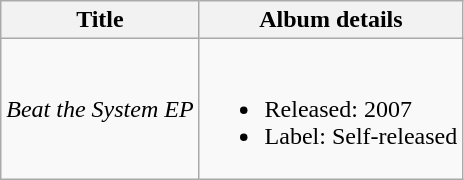<table class="wikitable">
<tr>
<th>Title</th>
<th>Album details</th>
</tr>
<tr>
<td><em>Beat the System EP</em></td>
<td><br><ul><li>Released: 2007</li><li>Label: Self-released</li></ul></td>
</tr>
</table>
